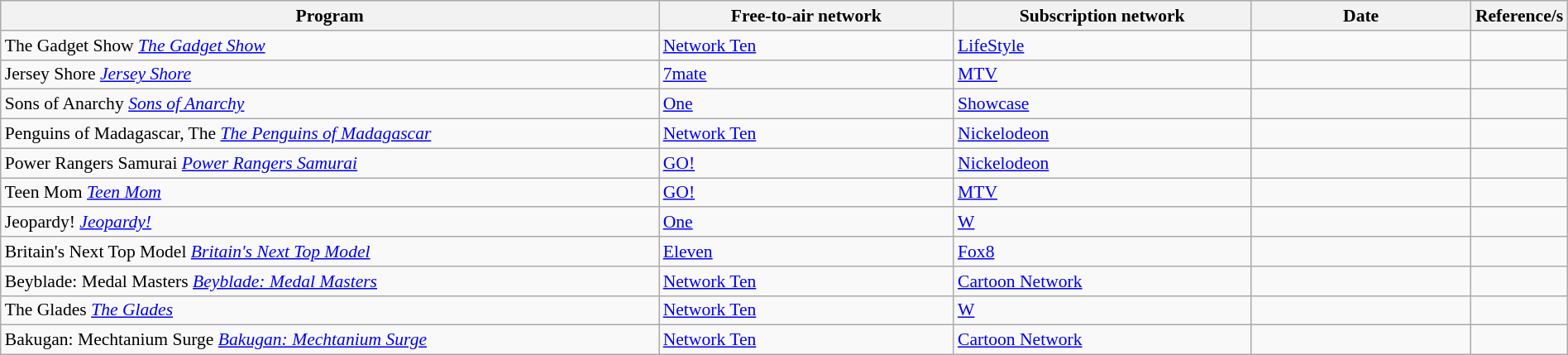<table class="wikitable sortable" width="100%" style="font-size:90%;">
<tr bgcolor="#efefef">
<th width=45%>Program</th>
<th width=20%>Free-to-air network</th>
<th width=20%>Subscription network</th>
<th width=15%>Date</th>
<th class="unsortable">Reference/s</th>
</tr>
<tr>
<td><span>The Gadget Show</span>  <em><a href='#'>The Gadget Show</a></em></td>
<td><a href='#'>Network Ten</a></td>
<td><a href='#'>LifeStyle</a></td>
<td></td>
<td></td>
</tr>
<tr>
<td><span>Jersey Shore</span>  <em><a href='#'>Jersey Shore</a></em></td>
<td><a href='#'>7mate</a></td>
<td><a href='#'>MTV</a></td>
<td></td>
<td></td>
</tr>
<tr>
<td><span>Sons of Anarchy</span>  <em><a href='#'>Sons of Anarchy</a></em></td>
<td><a href='#'>One</a></td>
<td><a href='#'>Showcase</a></td>
<td></td>
<td></td>
</tr>
<tr>
<td><span>Penguins of Madagascar, The</span>  <em><a href='#'>The Penguins of Madagascar</a></em></td>
<td><a href='#'>Network Ten</a></td>
<td><a href='#'>Nickelodeon</a></td>
<td></td>
<td></td>
</tr>
<tr>
<td><span>Power Rangers Samurai</span>  <em><a href='#'>Power Rangers Samurai</a></em></td>
<td><a href='#'>GO!</a></td>
<td><a href='#'>Nickelodeon</a></td>
<td></td>
<td></td>
</tr>
<tr>
<td><span>Teen Mom</span>  <em><a href='#'>Teen Mom</a></em></td>
<td><a href='#'>GO!</a></td>
<td><a href='#'>MTV</a></td>
<td></td>
<td></td>
</tr>
<tr>
<td><span>Jeopardy!</span>  <em><a href='#'>Jeopardy!</a></em></td>
<td><a href='#'>One</a></td>
<td><a href='#'>W</a></td>
<td></td>
<td></td>
</tr>
<tr>
<td><span>Britain's Next Top Model </span>  <em><a href='#'>Britain's Next Top Model</a></em></td>
<td><a href='#'>Eleven</a></td>
<td><a href='#'>Fox8</a></td>
<td></td>
<td></td>
</tr>
<tr>
<td><span>Beyblade: Medal Masters</span>  <em><a href='#'>Beyblade: Medal Masters</a></em></td>
<td><a href='#'>Network Ten</a></td>
<td><a href='#'>Cartoon Network</a></td>
<td></td>
<td></td>
</tr>
<tr>
<td><span>The Glades</span>  <em><a href='#'>The Glades</a></em></td>
<td><a href='#'>Network Ten</a></td>
<td><a href='#'>W</a></td>
<td></td>
<td></td>
</tr>
<tr>
<td><span>Bakugan: Mechtanium Surge</span>  <em><a href='#'>Bakugan: Mechtanium Surge</a></em></td>
<td><a href='#'>Network Ten</a></td>
<td><a href='#'>Cartoon Network</a></td>
<td></td>
<td></td>
</tr>
</table>
